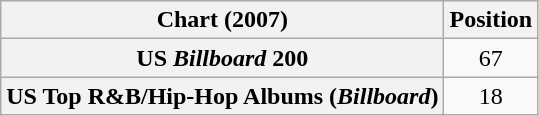<table class="wikitable plainrowheaders sortable" style="text-align:center;">
<tr>
<th scope="col">Chart (2007)</th>
<th scope="col">Position</th>
</tr>
<tr>
<th scope="row">US <em>Billboard</em> 200</th>
<td>67</td>
</tr>
<tr>
<th scope="row">US Top R&B/Hip-Hop Albums (<em>Billboard</em>)</th>
<td>18</td>
</tr>
</table>
